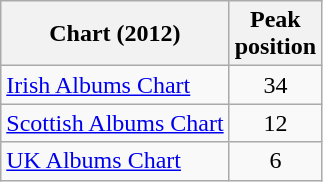<table class="wikitable sortable">
<tr>
<th scope="col">Chart (2012)</th>
<th scope="col">Peak<br>position</th>
</tr>
<tr>
<td><a href='#'>Irish Albums Chart</a></td>
<td style="text-align:center;">34</td>
</tr>
<tr>
<td><a href='#'>Scottish Albums Chart</a></td>
<td style="text-align:center;">12</td>
</tr>
<tr>
<td><a href='#'>UK Albums Chart</a></td>
<td style="text-align:center;">6</td>
</tr>
</table>
